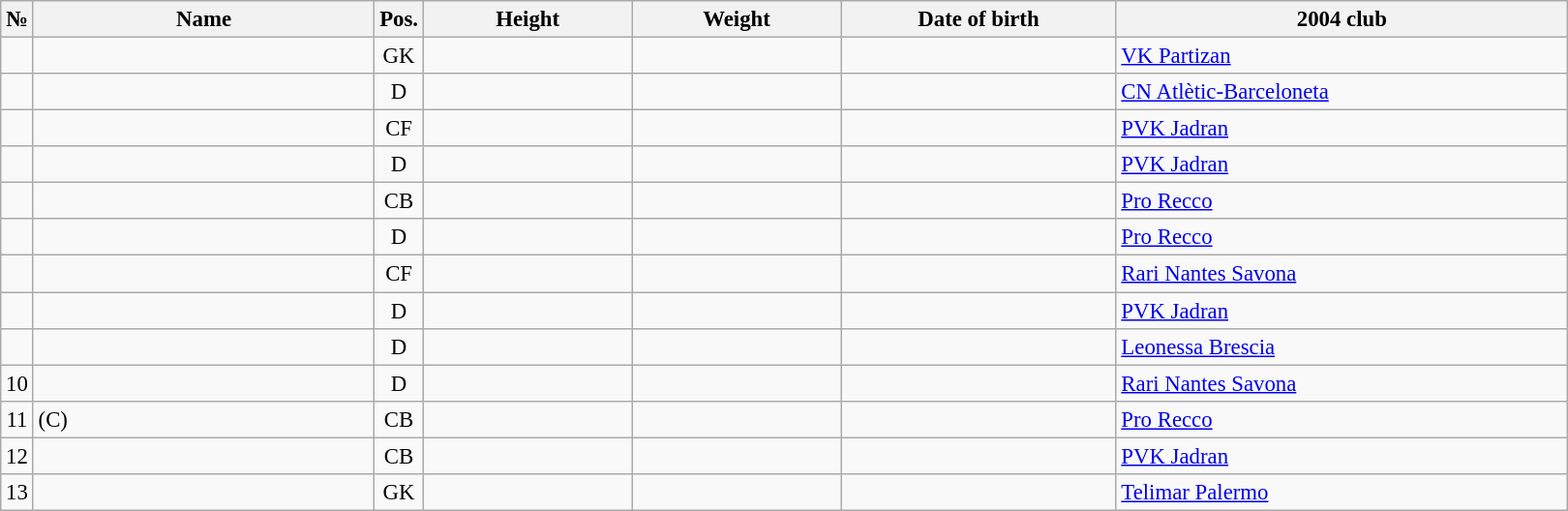<table class="wikitable sortable" style="font-size:95%; text-align:center;">
<tr>
<th>№</th>
<th style="width:15em">Name</th>
<th>Pos.</th>
<th style="width:9em">Height</th>
<th style="width:9em">Weight</th>
<th style="width:12em">Date of birth</th>
<th style="width:20em">2004 club</th>
</tr>
<tr>
<td></td>
<td style="text-align:left;"></td>
<td>GK</td>
<td></td>
<td></td>
<td style="text-align:right;"></td>
<td style="text-align:left;"> <a href='#'>VK Partizan</a></td>
</tr>
<tr>
<td></td>
<td style="text-align:left;"></td>
<td>D</td>
<td></td>
<td></td>
<td style="text-align:right;"></td>
<td style="text-align:left;"> <a href='#'>CN Atlètic-Barceloneta</a></td>
</tr>
<tr>
<td></td>
<td style="text-align:left;"></td>
<td>CF</td>
<td></td>
<td></td>
<td style="text-align:right;"></td>
<td style="text-align:left;"> <a href='#'>PVK Jadran</a></td>
</tr>
<tr>
<td></td>
<td style="text-align:left;"></td>
<td>D</td>
<td></td>
<td></td>
<td style="text-align:right;"></td>
<td style="text-align:left;"> <a href='#'>PVK Jadran</a></td>
</tr>
<tr>
<td></td>
<td style="text-align:left;"></td>
<td>CB</td>
<td></td>
<td></td>
<td style="text-align:right;"></td>
<td style="text-align:left;"> <a href='#'>Pro Recco</a></td>
</tr>
<tr>
<td></td>
<td style="text-align:left;"></td>
<td>D</td>
<td></td>
<td></td>
<td style="text-align:right;"></td>
<td style="text-align:left;"> <a href='#'>Pro Recco</a></td>
</tr>
<tr>
<td></td>
<td style="text-align:left;"></td>
<td>CF</td>
<td></td>
<td></td>
<td style="text-align:right;"></td>
<td style="text-align:left;"> <a href='#'>Rari Nantes Savona</a></td>
</tr>
<tr>
<td></td>
<td style="text-align:left;"></td>
<td>D</td>
<td></td>
<td></td>
<td style="text-align:right;"></td>
<td style="text-align:left;"> <a href='#'>PVK Jadran</a></td>
</tr>
<tr>
<td></td>
<td style="text-align:left;"></td>
<td>D</td>
<td></td>
<td></td>
<td style="text-align:right;"></td>
<td style="text-align:left;"> <a href='#'>Leonessa Brescia</a></td>
</tr>
<tr>
<td>10</td>
<td style="text-align:left;"></td>
<td>D</td>
<td></td>
<td></td>
<td style="text-align:right;"></td>
<td style="text-align:left;"> <a href='#'>Rari Nantes Savona</a></td>
</tr>
<tr>
<td>11</td>
<td style="text-align:left;"> (C)</td>
<td>CB</td>
<td></td>
<td></td>
<td style="text-align:right;"></td>
<td style="text-align:left;"> <a href='#'>Pro Recco</a></td>
</tr>
<tr>
<td>12</td>
<td style="text-align:left;"></td>
<td>CB</td>
<td></td>
<td></td>
<td style="text-align:right;"></td>
<td style="text-align:left;"> <a href='#'>PVK Jadran</a></td>
</tr>
<tr>
<td>13</td>
<td style="text-align:left;"></td>
<td>GK</td>
<td></td>
<td></td>
<td style="text-align:right;"></td>
<td style="text-align:left;"> <a href='#'>Telimar Palermo</a></td>
</tr>
</table>
